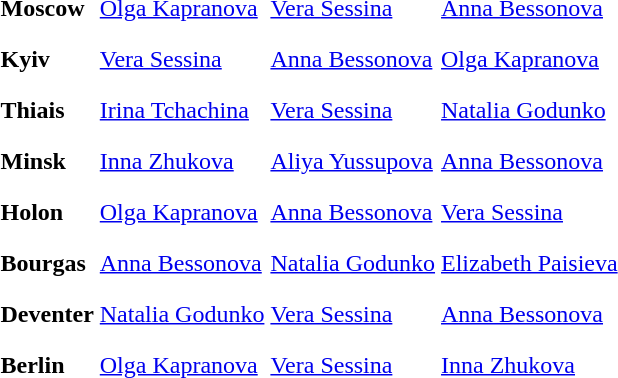<table>
<tr>
<th scope=row style="text-align:left">Moscow</th>
<td style="height:30px;"> <a href='#'>Olga Kapranova</a></td>
<td style="height:30px;"> <a href='#'>Vera Sessina</a></td>
<td style="height:30px;"> <a href='#'>Anna Bessonova</a></td>
</tr>
<tr>
<th scope=row style="text-align:left">Kyiv</th>
<td style="height:30px;"> <a href='#'>Vera Sessina</a></td>
<td style="height:30px;"> <a href='#'>Anna Bessonova</a></td>
<td style="height:30px;"> <a href='#'>Olga Kapranova</a></td>
</tr>
<tr>
<th scope=row style="text-align:left">Thiais</th>
<td style="height:30px;"> <a href='#'>Irina Tchachina</a></td>
<td style="height:30px;"> <a href='#'>Vera Sessina</a></td>
<td style="height:30px;"> <a href='#'>Natalia Godunko</a></td>
</tr>
<tr>
<th scope=row style="text-align:left">Minsk</th>
<td style="height:30px;"> <a href='#'>Inna Zhukova</a></td>
<td style="height:30px;"> <a href='#'>Aliya Yussupova</a></td>
<td style="height:30px;"> <a href='#'>Anna Bessonova</a></td>
</tr>
<tr>
<th scope=row style="text-align:left">Holon</th>
<td style="height:30px;"> <a href='#'>Olga Kapranova</a></td>
<td style="height:30px;"> <a href='#'>Anna Bessonova</a></td>
<td style="height:30px;"> <a href='#'>Vera Sessina</a></td>
</tr>
<tr>
<th scope=row style="text-align:left">Bourgas</th>
<td style="height:30px;"> <a href='#'>Anna Bessonova</a></td>
<td style="height:30px;"> <a href='#'>Natalia Godunko</a></td>
<td style="height:30px;"> <a href='#'>Elizabeth Paisieva</a></td>
</tr>
<tr>
<th scope=row style="text-align:left">Deventer</th>
<td style="height:30px;"> <a href='#'>Natalia Godunko</a></td>
<td style="height:30px;"> <a href='#'>Vera Sessina</a></td>
<td style="height:30px;"> <a href='#'>Anna Bessonova</a></td>
</tr>
<tr>
<th scope=row style="text-align:left">Berlin</th>
<td style="height:30px;"> <a href='#'>Olga Kapranova</a></td>
<td style="height:30px;"> <a href='#'>Vera Sessina</a></td>
<td style="height:30px;"> <a href='#'>Inna Zhukova</a></td>
</tr>
<tr>
</tr>
</table>
